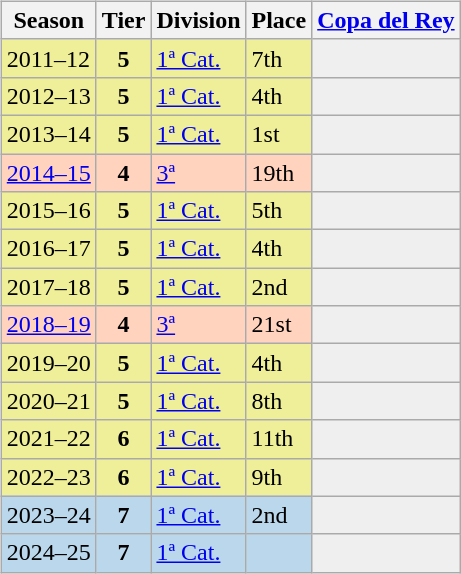<table>
<tr>
<td valign="top" width=0%><br><table class="wikitable">
<tr style="background:#f0f6fa;">
<th>Season</th>
<th>Tier</th>
<th>Division</th>
<th>Place</th>
<th><a href='#'>Copa del Rey</a></th>
</tr>
<tr>
<td style="background:#EFEF99;">2011–12</td>
<th style="background:#EFEF99;">5</th>
<td style="background:#EFEF99;"><a href='#'>1ª Cat.</a></td>
<td style="background:#EFEF99;">7th</td>
<td style="background:#efefef;"></td>
</tr>
<tr>
<td style="background:#EFEF99;">2012–13</td>
<th style="background:#EFEF99;">5</th>
<td style="background:#EFEF99;"><a href='#'>1ª Cat.</a></td>
<td style="background:#EFEF99;">4th</td>
<td style="background:#efefef;"></td>
</tr>
<tr>
<td style="background:#EFEF99;">2013–14</td>
<th style="background:#EFEF99;">5</th>
<td style="background:#EFEF99;"><a href='#'>1ª Cat.</a></td>
<td style="background:#EFEF99;">1st</td>
<td style="background:#efefef;"></td>
</tr>
<tr>
<td style="background:#FFD3BD;"><a href='#'>2014–15</a></td>
<th style="background:#FFD3BD;">4</th>
<td style="background:#FFD3BD;"><a href='#'>3ª</a></td>
<td style="background:#FFD3BD;">19th</td>
<td style="background:#efefef;"></td>
</tr>
<tr>
<td style="background:#EFEF99;">2015–16</td>
<th style="background:#EFEF99;">5</th>
<td style="background:#EFEF99;"><a href='#'>1ª Cat.</a></td>
<td style="background:#EFEF99;">5th</td>
<td style="background:#efefef;"></td>
</tr>
<tr>
<td style="background:#EFEF99;">2016–17</td>
<th style="background:#EFEF99;">5</th>
<td style="background:#EFEF99;"><a href='#'>1ª Cat.</a></td>
<td style="background:#EFEF99;">4th</td>
<td style="background:#efefef;"></td>
</tr>
<tr>
<td style="background:#EFEF99;">2017–18</td>
<th style="background:#EFEF99;">5</th>
<td style="background:#EFEF99;"><a href='#'>1ª Cat.</a></td>
<td style="background:#EFEF99;">2nd</td>
<td style="background:#efefef;"></td>
</tr>
<tr>
<td style="background:#FFD3BD;"><a href='#'>2018–19</a></td>
<th style="background:#FFD3BD;">4</th>
<td style="background:#FFD3BD;"><a href='#'>3ª</a></td>
<td style="background:#FFD3BD;">21st</td>
<td style="background:#efefef;"></td>
</tr>
<tr>
<td style="background:#EFEF99;">2019–20</td>
<th style="background:#EFEF99;">5</th>
<td style="background:#EFEF99;"><a href='#'>1ª Cat.</a></td>
<td style="background:#EFEF99;">4th</td>
<td style="background:#efefef;"></td>
</tr>
<tr>
<td style="background:#EFEF99;">2020–21</td>
<th style="background:#EFEF99;">5</th>
<td style="background:#EFEF99;"><a href='#'>1ª Cat.</a></td>
<td style="background:#EFEF99;">8th</td>
<td style="background:#efefef;"></td>
</tr>
<tr>
<td style="background:#EFEF99;">2021–22</td>
<th style="background:#EFEF99;">6</th>
<td style="background:#EFEF99;"><a href='#'>1ª Cat.</a></td>
<td style="background:#EFEF99;">11th</td>
<td style="background:#efefef;"></td>
</tr>
<tr>
<td style="background:#EFEF99;">2022–23</td>
<th style="background:#EFEF99;">6</th>
<td style="background:#EFEF99;"><a href='#'>1ª Cat.</a></td>
<td style="background:#EFEF99;">9th</td>
<td style="background:#efefef;"></td>
</tr>
<tr>
<td style="background:#BBD7EC;">2023–24</td>
<th style="background:#BBD7EC;">7</th>
<td style="background:#BBD7EC;"><a href='#'>1ª Cat.</a></td>
<td style="background:#BBD7EC;">2nd</td>
<td style="background:#efefef;"></td>
</tr>
<tr>
<td style="background:#BBD7EC;">2024–25</td>
<th style="background:#BBD7EC;">7</th>
<td style="background:#BBD7EC;"><a href='#'>1ª Cat.</a></td>
<td style="background:#BBD7EC;"></td>
<td style="background:#efefef;"></td>
</tr>
</table>
</td>
</tr>
</table>
